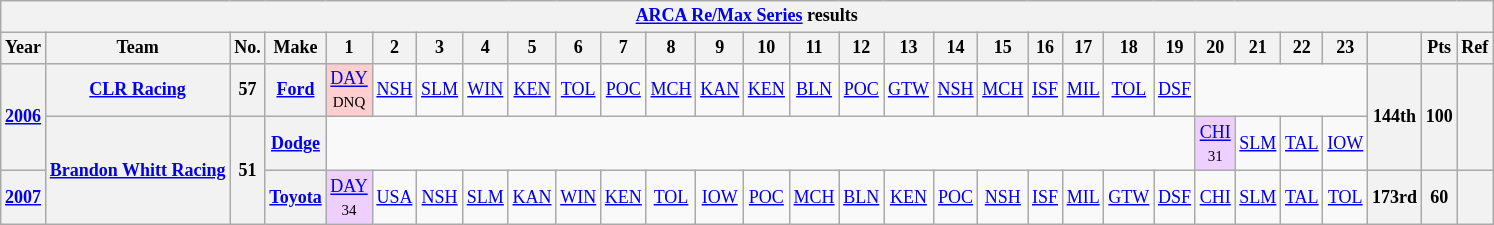<table class="wikitable" style="text-align:center; font-size:75%">
<tr>
<th colspan=45><a href='#'>ARCA Re/Max Series</a> results</th>
</tr>
<tr>
<th>Year</th>
<th>Team</th>
<th>No.</th>
<th>Make</th>
<th>1</th>
<th>2</th>
<th>3</th>
<th>4</th>
<th>5</th>
<th>6</th>
<th>7</th>
<th>8</th>
<th>9</th>
<th>10</th>
<th>11</th>
<th>12</th>
<th>13</th>
<th>14</th>
<th>15</th>
<th>16</th>
<th>17</th>
<th>18</th>
<th>19</th>
<th>20</th>
<th>21</th>
<th>22</th>
<th>23</th>
<th></th>
<th>Pts</th>
<th>Ref</th>
</tr>
<tr>
<th rowspan=2><a href='#'>2006</a></th>
<th><a href='#'>CLR Racing</a></th>
<th>57</th>
<th><a href='#'>Ford</a></th>
<td style="background:#FFCFCF;"><a href='#'>DAY</a><br><small>DNQ</small></td>
<td><a href='#'>NSH</a></td>
<td><a href='#'>SLM</a></td>
<td><a href='#'>WIN</a></td>
<td><a href='#'>KEN</a></td>
<td><a href='#'>TOL</a></td>
<td><a href='#'>POC</a></td>
<td><a href='#'>MCH</a></td>
<td><a href='#'>KAN</a></td>
<td><a href='#'>KEN</a></td>
<td><a href='#'>BLN</a></td>
<td><a href='#'>POC</a></td>
<td><a href='#'>GTW</a></td>
<td><a href='#'>NSH</a></td>
<td><a href='#'>MCH</a></td>
<td><a href='#'>ISF</a></td>
<td><a href='#'>MIL</a></td>
<td><a href='#'>TOL</a></td>
<td><a href='#'>DSF</a></td>
<td colspan=4></td>
<th rowspan=2>144th</th>
<th rowspan=2>100</th>
<th rowspan=2></th>
</tr>
<tr>
<th rowspan=2><a href='#'>Brandon Whitt Racing</a></th>
<th rowspan=2>51</th>
<th><a href='#'>Dodge</a></th>
<td colspan=19></td>
<td style="background:#EFCFFF;"><a href='#'>CHI</a><br><small>31</small></td>
<td><a href='#'>SLM</a></td>
<td><a href='#'>TAL</a></td>
<td><a href='#'>IOW</a></td>
</tr>
<tr>
<th><a href='#'>2007</a></th>
<th><a href='#'>Toyota</a></th>
<td style="background:#EFCFFF;"><a href='#'>DAY</a><br><small>34</small></td>
<td><a href='#'>USA</a></td>
<td><a href='#'>NSH</a></td>
<td><a href='#'>SLM</a></td>
<td><a href='#'>KAN</a></td>
<td><a href='#'>WIN</a></td>
<td><a href='#'>KEN</a></td>
<td><a href='#'>TOL</a></td>
<td><a href='#'>IOW</a></td>
<td><a href='#'>POC</a></td>
<td><a href='#'>MCH</a></td>
<td><a href='#'>BLN</a></td>
<td><a href='#'>KEN</a></td>
<td><a href='#'>POC</a></td>
<td><a href='#'>NSH</a></td>
<td><a href='#'>ISF</a></td>
<td><a href='#'>MIL</a></td>
<td><a href='#'>GTW</a></td>
<td><a href='#'>DSF</a></td>
<td><a href='#'>CHI</a></td>
<td><a href='#'>SLM</a></td>
<td><a href='#'>TAL</a></td>
<td><a href='#'>TOL</a></td>
<th>173rd</th>
<th>60</th>
<th></th>
</tr>
</table>
